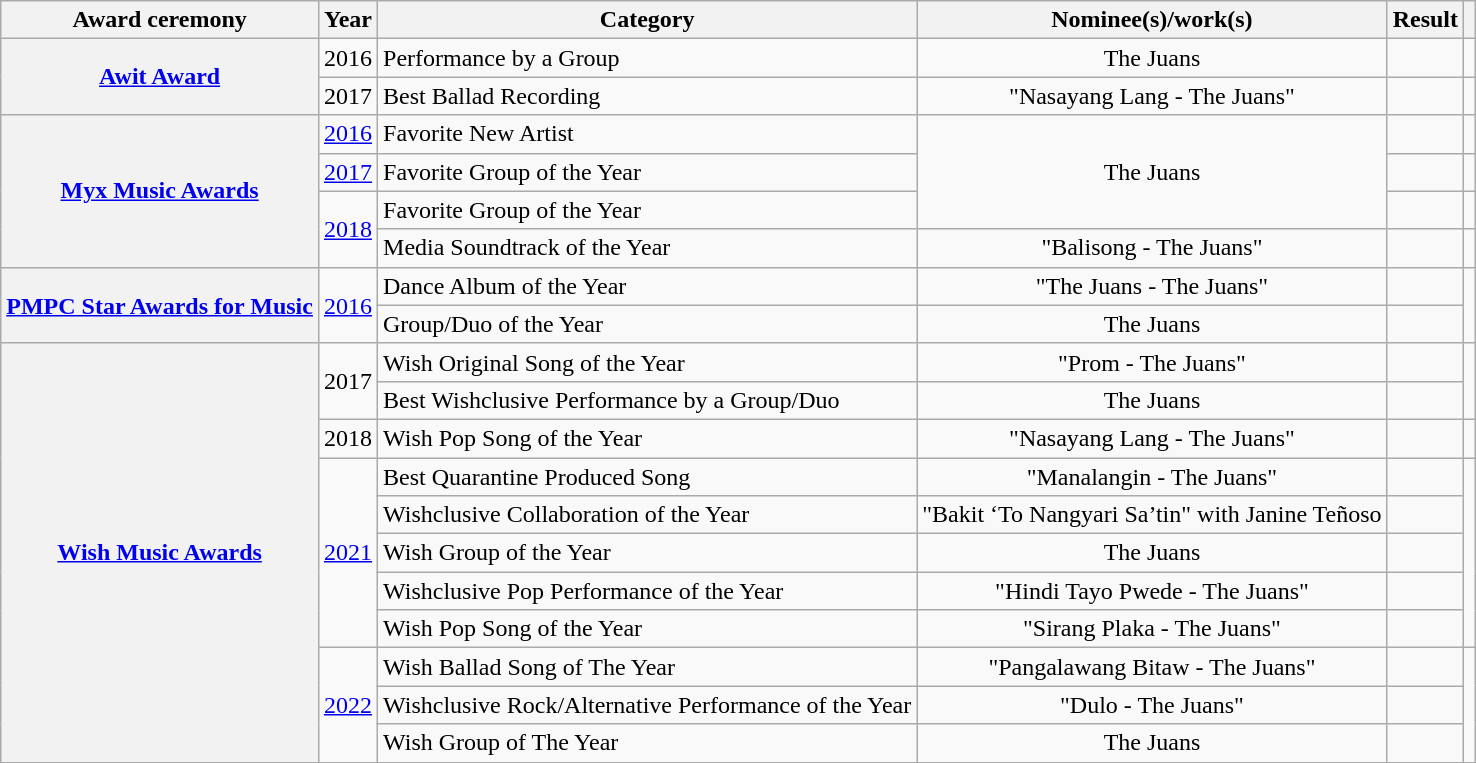<table class="wikitable sortable">
<tr>
<th>Award ceremony</th>
<th>Year</th>
<th>Category</th>
<th>Nominee(s)/work(s)</th>
<th>Result</th>
<th></th>
</tr>
<tr>
<th rowspan="2"><a href='#'>Awit Award</a></th>
<td>2016</td>
<td>Performance by a Group</td>
<td align=center>The Juans</td>
<td></td>
<td></td>
</tr>
<tr>
<td>2017</td>
<td>Best Ballad Recording</td>
<td align=center>"Nasayang Lang - The Juans"</td>
<td></td>
<td></td>
</tr>
<tr>
<th rowspan="4"><a href='#'>Myx Music Awards</a></th>
<td><a href='#'>2016</a></td>
<td>Favorite New Artist</td>
<td align=center rowspan="3">The Juans</td>
<td></td>
<td></td>
</tr>
<tr>
<td><a href='#'>2017</a></td>
<td>Favorite Group of the Year</td>
<td></td>
<td></td>
</tr>
<tr>
<td rowspan="2"><a href='#'>2018</a></td>
<td>Favorite Group of the Year</td>
<td></td>
<td></td>
</tr>
<tr>
<td>Media Soundtrack of the Year</td>
<td align=center>"Balisong - The Juans"</td>
<td></td>
<td></td>
</tr>
<tr>
<th rowspan="2"><a href='#'>PMPC Star Awards for Music</a></th>
<td rowspan="2"><a href='#'>2016</a></td>
<td>Dance Album of the Year</td>
<td align=center>"The Juans - The Juans"</td>
<td></td>
<td rowspan="2"></td>
</tr>
<tr>
<td>Group/Duo of the Year</td>
<td align=center>The Juans</td>
<td></td>
</tr>
<tr>
<th rowspan="11"><a href='#'>Wish Music Awards</a></th>
<td rowspan="2">2017</td>
<td>Wish Original Song of the Year</td>
<td align=center>"Prom - The Juans"</td>
<td></td>
<td rowspan="2"></td>
</tr>
<tr>
<td>Best Wishclusive Performance by a Group/Duo</td>
<td align=center>The Juans</td>
<td></td>
</tr>
<tr>
<td>2018</td>
<td>Wish Pop Song of the Year</td>
<td align=center>"Nasayang Lang - The Juans"</td>
<td></td>
<td></td>
</tr>
<tr>
<td rowspan="5"><a href='#'>2021</a></td>
<td>Best Quarantine Produced Song</td>
<td align=center>"Manalangin - The Juans"</td>
<td></td>
<td rowspan="5"></td>
</tr>
<tr>
<td>Wishclusive Collaboration of the Year</td>
<td align=center>"Bakit ‘To Nangyari Sa’tin" with Janine Teñoso</td>
<td></td>
</tr>
<tr>
<td>Wish Group of the Year</td>
<td align=center>The Juans</td>
<td></td>
</tr>
<tr>
<td>Wishclusive Pop Performance of the Year</td>
<td align=center>"Hindi Tayo Pwede - The Juans"</td>
<td></td>
</tr>
<tr>
<td>Wish Pop Song of the Year</td>
<td align=center>"Sirang Plaka - The Juans"</td>
<td></td>
</tr>
<tr>
<td rowspan="5"><a href='#'>2022</a></td>
<td>Wish Ballad Song of The Year</td>
<td align=center>"Pangalawang Bitaw - The Juans"</td>
<td></td>
<td rowspan="6"></td>
</tr>
<tr>
<td>Wishclusive Rock/Alternative Performance of the Year</td>
<td align=center>"Dulo - The Juans"</td>
<td></td>
</tr>
<tr>
<td>Wish Group of The Year</td>
<td align=center>The Juans</td>
<td></td>
</tr>
</table>
